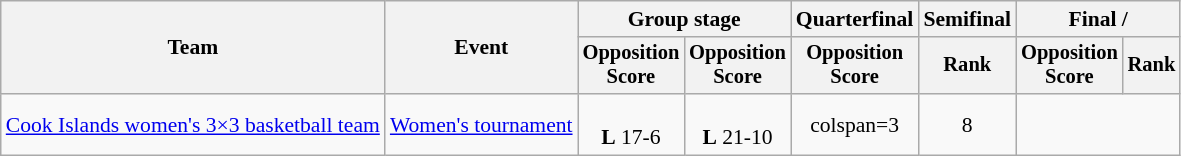<table class="wikitable" style="text-align:center; font-size:90%">
<tr>
<th rowspan=2>Team</th>
<th rowspan=2>Event</th>
<th colspan=2>Group stage</th>
<th>Quarterfinal</th>
<th>Semifinal</th>
<th colspan=2>Final / </th>
</tr>
<tr style="font-size:95%">
<th>Opposition<br>Score</th>
<th>Opposition<br>Score</th>
<th>Opposition<br>Score</th>
<th>Rank</th>
<th>Opposition<br>Score</th>
<th>Rank</th>
</tr>
<tr>
<td align=left><a href='#'>Cook Islands women's 3×3 basketball team</a></td>
<td align=left><a href='#'>Women's tournament</a></td>
<td><br><strong>L</strong> 17-6</td>
<td><br><strong>L</strong> 21-10</td>
<td>colspan=3 </td>
<td>8</td>
</tr>
</table>
